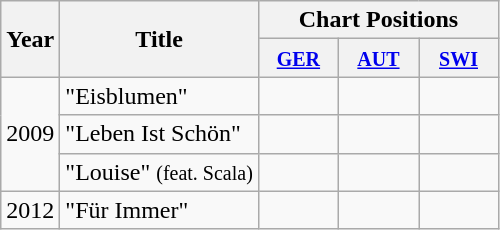<table class="wikitable">
<tr>
<th rowspan="2">Year</th>
<th rowspan="2">Title</th>
<th colspan="3">Chart Positions</th>
</tr>
<tr>
<th width="46"><small><a href='#'>GER</a></small><br></th>
<th width="46"><small><a href='#'>AUT</a></small><br></th>
<th width="46"><small><a href='#'>SWI</a></small><br></th>
</tr>
<tr>
<td rowspan="3">2009</td>
<td>"Eisblumen"</td>
<td></td>
<td></td>
<td></td>
</tr>
<tr>
<td>"Leben Ist Schön"</td>
<td></td>
<td></td>
<td></td>
</tr>
<tr>
<td>"Louise" <small>(feat. Scala)</small></td>
<td></td>
<td></td>
<td></td>
</tr>
<tr>
<td>2012</td>
<td>"Für Immer"</td>
<td></td>
<td></td>
<td></td>
</tr>
</table>
